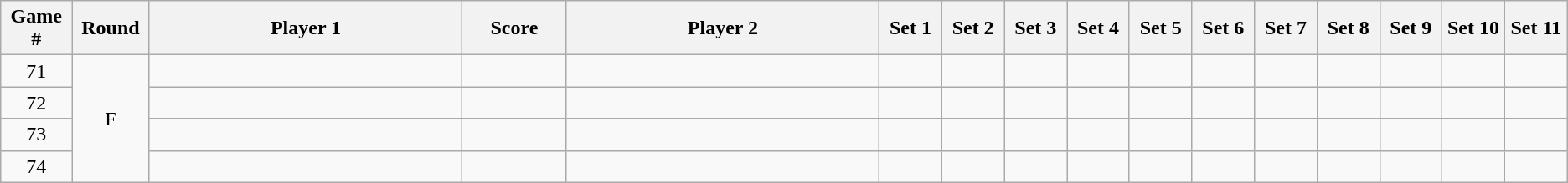<table class="wikitable">
<tr>
<th width="2%">Game #</th>
<th width="2%">Round</th>
<th width="15%">Player 1</th>
<th width="5%">Score</th>
<th width="15%">Player 2</th>
<th width="3%">Set 1</th>
<th width="3%">Set 2</th>
<th width="3%">Set 3</th>
<th width="3%">Set 4</th>
<th width="3%">Set 5</th>
<th width="3%">Set 6</th>
<th width="3%">Set 7</th>
<th width="3%">Set 8</th>
<th width="3%">Set 9</th>
<th width="3%">Set 10</th>
<th width="3%">Set 11</th>
</tr>
<tr style=text-align:center;>
<td>71</td>
<td rowspan=4>F</td>
<td></td>
<td></td>
<td></td>
<td></td>
<td></td>
<td></td>
<td></td>
<td></td>
<td></td>
<td></td>
<td></td>
<td></td>
<td></td>
<td></td>
</tr>
<tr style=text-align:center;>
<td>72</td>
<td></td>
<td></td>
<td></td>
<td></td>
<td></td>
<td></td>
<td></td>
<td></td>
<td></td>
<td></td>
<td></td>
<td></td>
<td></td>
<td></td>
</tr>
<tr style=text-align:center;>
<td>73</td>
<td></td>
<td></td>
<td></td>
<td></td>
<td></td>
<td></td>
<td></td>
<td></td>
<td></td>
<td></td>
<td></td>
<td></td>
<td></td>
<td></td>
</tr>
<tr style=text-align:center;>
<td>74</td>
<td></td>
<td></td>
<td></td>
<td></td>
<td></td>
<td></td>
<td></td>
<td></td>
<td></td>
<td></td>
<td></td>
<td></td>
<td></td>
<td></td>
</tr>
</table>
